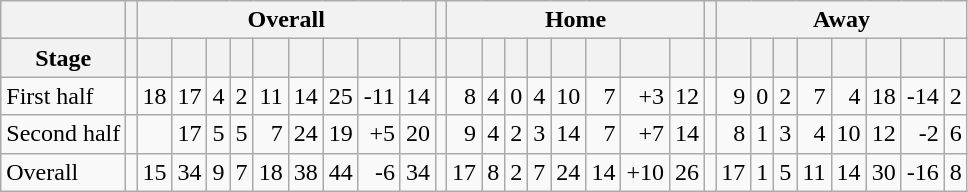<table class="wikitable" style="text-align: right;">
<tr>
<th rawspan=2></th>
<th rawspan=2></th>
<th colspan=9>Overall</th>
<th rawspan=1></th>
<th colspan=8>Home</th>
<th rawspan=1></th>
<th colspan=8>Away</th>
</tr>
<tr>
<th>Stage</th>
<th></th>
<th></th>
<th></th>
<th></th>
<th></th>
<th></th>
<th></th>
<th></th>
<th></th>
<th></th>
<th></th>
<th></th>
<th></th>
<th></th>
<th></th>
<th></th>
<th></th>
<th></th>
<th></th>
<th></th>
<th></th>
<th></th>
<th></th>
<th></th>
<th></th>
<th></th>
<th></th>
<th></th>
</tr>
<tr>
<td align="left">First half</td>
<td></td>
<td>18</td>
<td>17</td>
<td>4</td>
<td>2</td>
<td>11</td>
<td>14</td>
<td>25</td>
<td>-11</td>
<td>14</td>
<td></td>
<td>8</td>
<td>4</td>
<td>0</td>
<td>4</td>
<td>10</td>
<td>7</td>
<td>+3</td>
<td>12</td>
<td></td>
<td>9</td>
<td>0</td>
<td>2</td>
<td>7</td>
<td>4</td>
<td>18</td>
<td>-14</td>
<td>2</td>
</tr>
<tr>
<td align="left">Second half</td>
<td></td>
<td></td>
<td>17</td>
<td>5</td>
<td>5</td>
<td>7</td>
<td>24</td>
<td>19</td>
<td>+5</td>
<td>20</td>
<td></td>
<td>9</td>
<td>4</td>
<td>2</td>
<td>3</td>
<td>14</td>
<td>7</td>
<td>+7</td>
<td>14</td>
<td></td>
<td>8</td>
<td>1</td>
<td>3</td>
<td>4</td>
<td>10</td>
<td>12</td>
<td>-2</td>
<td>6</td>
</tr>
<tr>
<td align="left">Overall</td>
<td></td>
<td>15</td>
<td>34</td>
<td>9</td>
<td>7</td>
<td>18</td>
<td>38</td>
<td>44</td>
<td>-6</td>
<td>34</td>
<td></td>
<td>17</td>
<td>8</td>
<td>2</td>
<td>7</td>
<td>24</td>
<td>14</td>
<td>+10</td>
<td>26</td>
<td></td>
<td>17</td>
<td>1</td>
<td>5</td>
<td>11</td>
<td>14</td>
<td>30</td>
<td>-16</td>
<td>8</td>
</tr>
</table>
